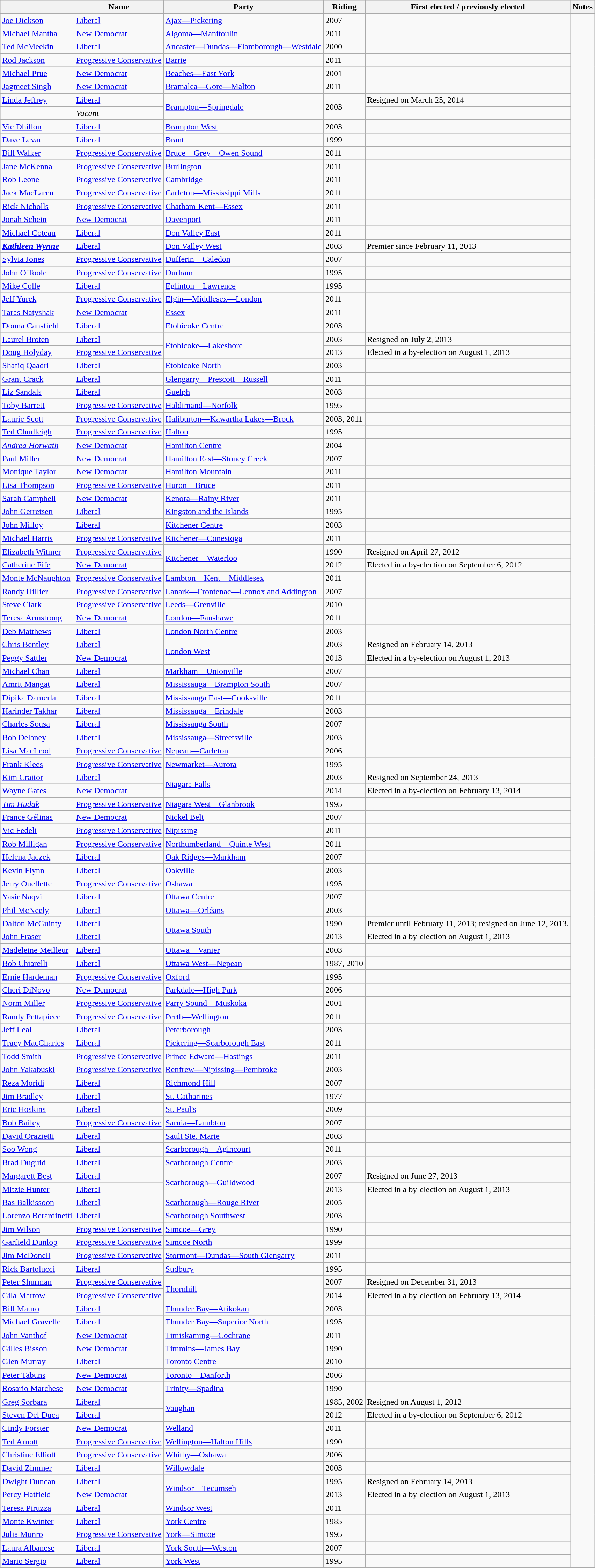<table class="wikitable sortable">
<tr>
<th></th>
<th>Name</th>
<th>Party</th>
<th>Riding</th>
<th>First elected / previously elected</th>
<th>Notes</th>
</tr>
<tr>
<td><a href='#'>Joe Dickson</a></td>
<td><a href='#'>Liberal</a></td>
<td><a href='#'>Ajax—Pickering</a></td>
<td>2007</td>
<td></td>
</tr>
<tr>
<td><a href='#'>Michael Mantha</a></td>
<td><a href='#'>New Democrat</a></td>
<td><a href='#'>Algoma—Manitoulin</a></td>
<td>2011</td>
<td></td>
</tr>
<tr>
<td><a href='#'>Ted McMeekin</a></td>
<td><a href='#'>Liberal</a></td>
<td><a href='#'>Ancaster—Dundas—Flamborough—Westdale</a></td>
<td>2000</td>
<td></td>
</tr>
<tr>
<td><a href='#'>Rod Jackson</a></td>
<td><a href='#'>Progressive Conservative</a></td>
<td><a href='#'>Barrie</a></td>
<td>2011</td>
<td></td>
</tr>
<tr>
<td><a href='#'>Michael Prue</a></td>
<td><a href='#'>New Democrat</a></td>
<td><a href='#'>Beaches—East York</a></td>
<td>2001</td>
<td></td>
</tr>
<tr>
<td><a href='#'>Jagmeet Singh</a></td>
<td><a href='#'>New Democrat</a></td>
<td><a href='#'>Bramalea—Gore—Malton</a></td>
<td>2011</td>
<td></td>
</tr>
<tr>
<td><a href='#'>Linda Jeffrey</a></td>
<td><a href='#'>Liberal</a></td>
<td rowspan="2"><a href='#'>Brampton—Springdale</a></td>
<td rowspan="2">2003</td>
<td>Resigned on March 25, 2014</td>
</tr>
<tr>
<td></td>
<td colspan="2"><em>Vacant</em></td>
<td></td>
</tr>
<tr>
<td><a href='#'>Vic Dhillon</a></td>
<td><a href='#'>Liberal</a></td>
<td><a href='#'>Brampton West</a></td>
<td>2003</td>
<td></td>
</tr>
<tr>
<td><a href='#'>Dave Levac</a></td>
<td><a href='#'>Liberal</a></td>
<td><a href='#'>Brant</a></td>
<td>1999</td>
<td></td>
</tr>
<tr>
<td><a href='#'>Bill Walker</a></td>
<td><a href='#'>Progressive Conservative</a></td>
<td><a href='#'>Bruce—Grey—Owen Sound</a></td>
<td>2011</td>
<td></td>
</tr>
<tr>
<td><a href='#'>Jane McKenna</a></td>
<td><a href='#'>Progressive Conservative</a></td>
<td><a href='#'>Burlington</a></td>
<td>2011</td>
<td></td>
</tr>
<tr>
<td><a href='#'>Rob Leone</a></td>
<td><a href='#'>Progressive Conservative</a></td>
<td><a href='#'>Cambridge</a></td>
<td>2011</td>
<td></td>
</tr>
<tr>
<td><a href='#'>Jack MacLaren</a></td>
<td><a href='#'>Progressive Conservative</a></td>
<td><a href='#'>Carleton—Mississippi Mills</a></td>
<td>2011</td>
<td></td>
</tr>
<tr>
<td><a href='#'>Rick Nicholls</a></td>
<td><a href='#'>Progressive Conservative</a></td>
<td><a href='#'>Chatham-Kent—Essex</a></td>
<td>2011</td>
<td></td>
</tr>
<tr>
<td><a href='#'>Jonah Schein</a></td>
<td><a href='#'>New Democrat</a></td>
<td><a href='#'>Davenport</a></td>
<td>2011</td>
<td></td>
</tr>
<tr>
<td><a href='#'>Michael Coteau</a></td>
<td><a href='#'>Liberal</a></td>
<td><a href='#'>Don Valley East</a></td>
<td>2011</td>
<td></td>
</tr>
<tr>
<td><strong><em><a href='#'>Kathleen Wynne</a></em></strong></td>
<td><a href='#'>Liberal</a></td>
<td><a href='#'>Don Valley West</a></td>
<td>2003</td>
<td>Premier since February 11, 2013</td>
</tr>
<tr>
<td><a href='#'>Sylvia Jones</a></td>
<td><a href='#'>Progressive Conservative</a></td>
<td><a href='#'>Dufferin—Caledon</a></td>
<td>2007</td>
<td></td>
</tr>
<tr>
<td><a href='#'>John O'Toole</a></td>
<td><a href='#'>Progressive Conservative</a></td>
<td><a href='#'>Durham</a></td>
<td>1995</td>
<td></td>
</tr>
<tr>
<td><a href='#'>Mike Colle</a></td>
<td><a href='#'>Liberal</a></td>
<td><a href='#'>Eglinton—Lawrence</a></td>
<td>1995</td>
<td></td>
</tr>
<tr>
<td><a href='#'>Jeff Yurek</a></td>
<td><a href='#'>Progressive Conservative</a></td>
<td><a href='#'>Elgin—Middlesex—London</a></td>
<td>2011</td>
<td></td>
</tr>
<tr>
<td><a href='#'>Taras Natyshak</a></td>
<td><a href='#'>New Democrat</a></td>
<td><a href='#'>Essex</a></td>
<td>2011</td>
<td></td>
</tr>
<tr>
<td><a href='#'>Donna Cansfield</a></td>
<td><a href='#'>Liberal</a></td>
<td><a href='#'>Etobicoke Centre</a></td>
<td>2003</td>
<td></td>
</tr>
<tr>
<td><a href='#'>Laurel Broten</a></td>
<td><a href='#'>Liberal</a></td>
<td rowspan=2><a href='#'>Etobicoke—Lakeshore</a></td>
<td>2003</td>
<td>Resigned on July 2, 2013</td>
</tr>
<tr>
<td><a href='#'>Doug Holyday</a></td>
<td><a href='#'>Progressive Conservative</a></td>
<td>2013</td>
<td>Elected in a by-election on August 1, 2013</td>
</tr>
<tr>
<td><a href='#'>Shafiq Qaadri</a></td>
<td><a href='#'>Liberal</a></td>
<td><a href='#'>Etobicoke North</a></td>
<td>2003</td>
<td></td>
</tr>
<tr>
<td><a href='#'>Grant Crack</a></td>
<td><a href='#'>Liberal</a></td>
<td><a href='#'>Glengarry—Prescott—Russell</a></td>
<td>2011</td>
<td></td>
</tr>
<tr>
<td><a href='#'>Liz Sandals</a></td>
<td><a href='#'>Liberal</a></td>
<td><a href='#'>Guelph</a></td>
<td>2003</td>
<td></td>
</tr>
<tr>
<td><a href='#'>Toby Barrett</a></td>
<td><a href='#'>Progressive Conservative</a></td>
<td><a href='#'>Haldimand—Norfolk</a></td>
<td>1995</td>
<td></td>
</tr>
<tr>
<td><a href='#'>Laurie Scott</a></td>
<td><a href='#'>Progressive Conservative</a></td>
<td><a href='#'>Haliburton—Kawartha Lakes—Brock</a></td>
<td>2003, 2011</td>
<td></td>
</tr>
<tr>
<td><a href='#'>Ted Chudleigh</a></td>
<td><a href='#'>Progressive Conservative</a></td>
<td><a href='#'>Halton</a></td>
<td>1995</td>
<td></td>
</tr>
<tr>
<td><em><a href='#'>Andrea Horwath</a></em></td>
<td><a href='#'>New Democrat</a></td>
<td><a href='#'>Hamilton Centre</a></td>
<td>2004</td>
<td></td>
</tr>
<tr>
<td><a href='#'>Paul Miller</a></td>
<td><a href='#'>New Democrat</a></td>
<td><a href='#'>Hamilton East—Stoney Creek</a></td>
<td>2007</td>
<td></td>
</tr>
<tr>
<td><a href='#'>Monique Taylor</a></td>
<td><a href='#'>New Democrat</a></td>
<td><a href='#'>Hamilton Mountain</a></td>
<td>2011</td>
<td></td>
</tr>
<tr>
<td><a href='#'>Lisa Thompson</a></td>
<td><a href='#'>Progressive Conservative</a></td>
<td><a href='#'>Huron—Bruce</a></td>
<td>2011</td>
<td></td>
</tr>
<tr>
<td><a href='#'>Sarah Campbell</a></td>
<td><a href='#'>New Democrat</a></td>
<td><a href='#'>Kenora—Rainy River</a></td>
<td>2011</td>
<td></td>
</tr>
<tr>
<td><a href='#'>John Gerretsen</a></td>
<td><a href='#'>Liberal</a></td>
<td><a href='#'>Kingston and the Islands</a></td>
<td>1995</td>
<td></td>
</tr>
<tr>
<td><a href='#'>John Milloy</a></td>
<td><a href='#'>Liberal</a></td>
<td><a href='#'>Kitchener Centre</a></td>
<td>2003</td>
<td></td>
</tr>
<tr>
<td><a href='#'>Michael Harris</a></td>
<td><a href='#'>Progressive Conservative</a></td>
<td><a href='#'>Kitchener—Conestoga</a></td>
<td>2011</td>
<td></td>
</tr>
<tr>
<td><a href='#'>Elizabeth Witmer</a></td>
<td><a href='#'>Progressive Conservative</a></td>
<td rowspan=2><a href='#'>Kitchener—Waterloo</a></td>
<td>1990</td>
<td>Resigned on April 27, 2012</td>
</tr>
<tr>
<td><a href='#'>Catherine Fife</a></td>
<td><a href='#'>New Democrat</a></td>
<td>2012</td>
<td>Elected in a by-election on September 6, 2012</td>
</tr>
<tr>
<td><a href='#'>Monte McNaughton</a></td>
<td><a href='#'>Progressive Conservative</a></td>
<td><a href='#'>Lambton—Kent—Middlesex</a></td>
<td>2011</td>
<td></td>
</tr>
<tr>
<td><a href='#'>Randy Hillier</a></td>
<td><a href='#'>Progressive Conservative</a></td>
<td><a href='#'>Lanark—Frontenac—Lennox and Addington</a></td>
<td>2007</td>
<td></td>
</tr>
<tr>
<td><a href='#'>Steve Clark</a></td>
<td><a href='#'>Progressive Conservative</a></td>
<td><a href='#'>Leeds—Grenville</a></td>
<td>2010</td>
<td></td>
</tr>
<tr>
<td><a href='#'>Teresa Armstrong</a></td>
<td><a href='#'>New Democrat</a></td>
<td><a href='#'>London—Fanshawe</a></td>
<td>2011</td>
<td></td>
</tr>
<tr>
<td><a href='#'>Deb Matthews</a></td>
<td><a href='#'>Liberal</a></td>
<td><a href='#'>London North Centre</a></td>
<td>2003</td>
<td></td>
</tr>
<tr>
<td><a href='#'>Chris Bentley</a></td>
<td><a href='#'>Liberal</a></td>
<td rowspan=2><a href='#'>London West</a></td>
<td>2003</td>
<td>Resigned on February 14, 2013</td>
</tr>
<tr>
<td><a href='#'>Peggy Sattler</a></td>
<td><a href='#'>New Democrat</a></td>
<td>2013</td>
<td>Elected in a by-election on August 1, 2013</td>
</tr>
<tr>
<td><a href='#'>Michael Chan</a></td>
<td><a href='#'>Liberal</a></td>
<td><a href='#'>Markham—Unionville</a></td>
<td>2007</td>
<td></td>
</tr>
<tr>
<td><a href='#'>Amrit Mangat</a></td>
<td><a href='#'>Liberal</a></td>
<td><a href='#'>Mississauga—Brampton South</a></td>
<td>2007</td>
<td></td>
</tr>
<tr>
<td><a href='#'>Dipika Damerla</a></td>
<td><a href='#'>Liberal</a></td>
<td><a href='#'>Mississauga East—Cooksville</a></td>
<td>2011</td>
<td></td>
</tr>
<tr>
<td><a href='#'>Harinder Takhar</a></td>
<td><a href='#'>Liberal</a></td>
<td><a href='#'>Mississauga—Erindale</a></td>
<td>2003</td>
<td></td>
</tr>
<tr>
<td><a href='#'>Charles Sousa</a></td>
<td><a href='#'>Liberal</a></td>
<td><a href='#'>Mississauga South</a></td>
<td>2007</td>
<td></td>
</tr>
<tr>
<td><a href='#'>Bob Delaney</a></td>
<td><a href='#'>Liberal</a></td>
<td><a href='#'>Mississauga—Streetsville</a></td>
<td>2003</td>
<td></td>
</tr>
<tr>
<td><a href='#'>Lisa MacLeod</a></td>
<td><a href='#'>Progressive Conservative</a></td>
<td><a href='#'>Nepean—Carleton</a></td>
<td>2006</td>
<td></td>
</tr>
<tr>
<td><a href='#'>Frank Klees</a></td>
<td><a href='#'>Progressive Conservative</a></td>
<td><a href='#'>Newmarket—Aurora</a></td>
<td>1995</td>
<td></td>
</tr>
<tr>
<td><a href='#'>Kim Craitor</a></td>
<td><a href='#'>Liberal</a></td>
<td rowspan=2><a href='#'>Niagara Falls</a></td>
<td>2003</td>
<td>Resigned on September 24, 2013</td>
</tr>
<tr>
<td><a href='#'>Wayne Gates</a></td>
<td><a href='#'>New Democrat</a></td>
<td>2014</td>
<td>Elected in a by-election on February 13, 2014</td>
</tr>
<tr>
<td><em><a href='#'>Tim Hudak</a></em></td>
<td><a href='#'>Progressive Conservative</a></td>
<td><a href='#'>Niagara West—Glanbrook</a></td>
<td>1995</td>
<td></td>
</tr>
<tr>
<td><a href='#'>France Gélinas</a></td>
<td><a href='#'>New Democrat</a></td>
<td><a href='#'>Nickel Belt</a></td>
<td>2007</td>
<td></td>
</tr>
<tr>
<td><a href='#'>Vic Fedeli</a></td>
<td><a href='#'>Progressive Conservative</a></td>
<td><a href='#'>Nipissing</a></td>
<td>2011</td>
<td></td>
</tr>
<tr>
<td><a href='#'>Rob Milligan</a></td>
<td><a href='#'>Progressive Conservative</a></td>
<td><a href='#'>Northumberland—Quinte West</a></td>
<td>2011</td>
<td></td>
</tr>
<tr>
<td><a href='#'>Helena Jaczek</a></td>
<td><a href='#'>Liberal</a></td>
<td><a href='#'>Oak Ridges—Markham</a></td>
<td>2007</td>
<td></td>
</tr>
<tr>
<td><a href='#'>Kevin Flynn</a></td>
<td><a href='#'>Liberal</a></td>
<td><a href='#'>Oakville</a></td>
<td>2003</td>
<td></td>
</tr>
<tr>
<td><a href='#'>Jerry Ouellette</a></td>
<td><a href='#'>Progressive Conservative</a></td>
<td><a href='#'>Oshawa</a></td>
<td>1995</td>
<td></td>
</tr>
<tr>
<td><a href='#'>Yasir Naqvi</a></td>
<td><a href='#'>Liberal</a></td>
<td><a href='#'>Ottawa Centre</a></td>
<td>2007</td>
<td></td>
</tr>
<tr>
<td><a href='#'>Phil McNeely</a></td>
<td><a href='#'>Liberal</a></td>
<td><a href='#'>Ottawa—Orléans</a></td>
<td>2003</td>
<td></td>
</tr>
<tr>
<td><a href='#'>Dalton McGuinty</a></td>
<td><a href='#'>Liberal</a></td>
<td rowspan=2><a href='#'>Ottawa South</a></td>
<td>1990</td>
<td>Premier until February 11, 2013; resigned on June 12, 2013.</td>
</tr>
<tr>
<td><a href='#'>John Fraser</a></td>
<td><a href='#'>Liberal</a></td>
<td>2013</td>
<td>Elected in a by-election on August 1, 2013</td>
</tr>
<tr>
<td><a href='#'>Madeleine Meilleur</a></td>
<td><a href='#'>Liberal</a></td>
<td><a href='#'>Ottawa—Vanier</a></td>
<td>2003</td>
<td></td>
</tr>
<tr>
<td><a href='#'>Bob Chiarelli</a></td>
<td><a href='#'>Liberal</a></td>
<td><a href='#'>Ottawa West—Nepean</a></td>
<td>1987, 2010</td>
<td></td>
</tr>
<tr>
<td><a href='#'>Ernie Hardeman</a></td>
<td><a href='#'>Progressive Conservative</a></td>
<td><a href='#'>Oxford</a></td>
<td>1995</td>
<td></td>
</tr>
<tr>
<td><a href='#'>Cheri DiNovo</a></td>
<td><a href='#'>New Democrat</a></td>
<td><a href='#'>Parkdale—High Park</a></td>
<td>2006</td>
<td></td>
</tr>
<tr>
<td><a href='#'>Norm Miller</a></td>
<td><a href='#'>Progressive Conservative</a></td>
<td><a href='#'>Parry Sound—Muskoka</a></td>
<td>2001</td>
<td></td>
</tr>
<tr>
<td><a href='#'>Randy Pettapiece</a></td>
<td><a href='#'>Progressive Conservative</a></td>
<td><a href='#'>Perth—Wellington</a></td>
<td>2011</td>
<td></td>
</tr>
<tr>
<td><a href='#'>Jeff Leal</a></td>
<td><a href='#'>Liberal</a></td>
<td><a href='#'>Peterborough</a></td>
<td>2003</td>
<td></td>
</tr>
<tr>
<td><a href='#'>Tracy MacCharles</a></td>
<td><a href='#'>Liberal</a></td>
<td><a href='#'>Pickering—Scarborough East</a></td>
<td>2011</td>
<td></td>
</tr>
<tr>
<td><a href='#'>Todd Smith</a></td>
<td><a href='#'>Progressive Conservative</a></td>
<td><a href='#'>Prince Edward—Hastings</a></td>
<td>2011</td>
<td></td>
</tr>
<tr>
<td><a href='#'>John Yakabuski</a></td>
<td><a href='#'>Progressive Conservative</a></td>
<td><a href='#'>Renfrew—Nipissing—Pembroke</a></td>
<td>2003</td>
<td></td>
</tr>
<tr>
<td><a href='#'>Reza Moridi</a></td>
<td><a href='#'>Liberal</a></td>
<td><a href='#'>Richmond Hill</a></td>
<td>2007</td>
<td></td>
</tr>
<tr>
<td><a href='#'>Jim Bradley</a></td>
<td><a href='#'>Liberal</a></td>
<td><a href='#'>St. Catharines</a></td>
<td>1977</td>
<td></td>
</tr>
<tr>
<td><a href='#'>Eric Hoskins</a></td>
<td><a href='#'>Liberal</a></td>
<td><a href='#'>St. Paul's</a></td>
<td>2009</td>
<td></td>
</tr>
<tr>
<td><a href='#'>Bob Bailey</a></td>
<td><a href='#'>Progressive Conservative</a></td>
<td><a href='#'>Sarnia—Lambton</a></td>
<td>2007</td>
<td></td>
</tr>
<tr>
<td><a href='#'>David Orazietti</a></td>
<td><a href='#'>Liberal</a></td>
<td><a href='#'>Sault Ste. Marie</a></td>
<td>2003</td>
<td></td>
</tr>
<tr>
<td><a href='#'>Soo Wong</a></td>
<td><a href='#'>Liberal</a></td>
<td><a href='#'>Scarborough—Agincourt</a></td>
<td>2011</td>
<td></td>
</tr>
<tr>
<td><a href='#'>Brad Duguid</a></td>
<td><a href='#'>Liberal</a></td>
<td><a href='#'>Scarborough Centre</a></td>
<td>2003</td>
<td></td>
</tr>
<tr>
<td><a href='#'>Margarett Best</a></td>
<td><a href='#'>Liberal</a></td>
<td rowspan=2><a href='#'>Scarborough—Guildwood</a></td>
<td>2007</td>
<td>Resigned on June 27, 2013</td>
</tr>
<tr>
<td><a href='#'>Mitzie Hunter</a></td>
<td><a href='#'>Liberal</a></td>
<td>2013</td>
<td>Elected in a by-election on August 1, 2013</td>
</tr>
<tr>
<td><a href='#'>Bas Balkissoon</a></td>
<td><a href='#'>Liberal</a></td>
<td><a href='#'>Scarborough—Rouge River</a></td>
<td>2005</td>
<td></td>
</tr>
<tr>
<td><a href='#'>Lorenzo Berardinetti</a></td>
<td><a href='#'>Liberal</a></td>
<td><a href='#'>Scarborough Southwest</a></td>
<td>2003</td>
<td></td>
</tr>
<tr>
<td><a href='#'>Jim Wilson</a></td>
<td><a href='#'>Progressive Conservative</a></td>
<td><a href='#'>Simcoe—Grey</a></td>
<td>1990</td>
<td></td>
</tr>
<tr>
<td><a href='#'>Garfield Dunlop</a></td>
<td><a href='#'>Progressive Conservative</a></td>
<td><a href='#'>Simcoe North</a></td>
<td>1999</td>
<td></td>
</tr>
<tr>
<td><a href='#'>Jim McDonell</a></td>
<td><a href='#'>Progressive Conservative</a></td>
<td><a href='#'>Stormont—Dundas—South Glengarry</a></td>
<td>2011</td>
<td></td>
</tr>
<tr>
<td><a href='#'>Rick Bartolucci</a></td>
<td><a href='#'>Liberal</a></td>
<td><a href='#'>Sudbury</a></td>
<td>1995</td>
<td></td>
</tr>
<tr>
<td><a href='#'>Peter Shurman</a></td>
<td><a href='#'>Progressive Conservative</a></td>
<td rowspan=2><a href='#'>Thornhill</a></td>
<td>2007</td>
<td>Resigned on December 31, 2013</td>
</tr>
<tr>
<td><a href='#'>Gila Martow</a></td>
<td><a href='#'>Progressive Conservative</a></td>
<td>2014</td>
<td>Elected in a by-election on February 13, 2014</td>
</tr>
<tr>
<td><a href='#'>Bill Mauro</a></td>
<td><a href='#'>Liberal</a></td>
<td><a href='#'>Thunder Bay—Atikokan</a></td>
<td>2003</td>
<td></td>
</tr>
<tr>
<td><a href='#'>Michael Gravelle</a></td>
<td><a href='#'>Liberal</a></td>
<td><a href='#'>Thunder Bay—Superior North</a></td>
<td>1995</td>
<td></td>
</tr>
<tr>
<td><a href='#'>John Vanthof</a></td>
<td><a href='#'>New Democrat</a></td>
<td><a href='#'>Timiskaming—Cochrane</a></td>
<td>2011</td>
<td></td>
</tr>
<tr>
<td><a href='#'>Gilles Bisson</a></td>
<td><a href='#'>New Democrat</a></td>
<td><a href='#'>Timmins—James Bay</a></td>
<td>1990</td>
<td></td>
</tr>
<tr>
<td><a href='#'>Glen Murray</a></td>
<td><a href='#'>Liberal</a></td>
<td><a href='#'>Toronto Centre</a></td>
<td>2010</td>
<td></td>
</tr>
<tr>
<td><a href='#'>Peter Tabuns</a></td>
<td><a href='#'>New Democrat</a></td>
<td><a href='#'>Toronto—Danforth</a></td>
<td>2006</td>
<td></td>
</tr>
<tr>
<td><a href='#'>Rosario Marchese</a></td>
<td><a href='#'>New Democrat</a></td>
<td><a href='#'>Trinity—Spadina</a></td>
<td>1990</td>
<td></td>
</tr>
<tr>
<td><a href='#'>Greg Sorbara</a></td>
<td><a href='#'>Liberal</a></td>
<td rowspan=2><a href='#'>Vaughan</a></td>
<td>1985, 2002</td>
<td>Resigned on August 1, 2012</td>
</tr>
<tr>
<td><a href='#'>Steven Del Duca</a></td>
<td><a href='#'>Liberal</a></td>
<td>2012</td>
<td>Elected in a by-election on September 6, 2012</td>
</tr>
<tr>
<td><a href='#'>Cindy Forster</a></td>
<td><a href='#'>New Democrat</a></td>
<td><a href='#'>Welland</a></td>
<td>2011</td>
<td></td>
</tr>
<tr>
<td><a href='#'>Ted Arnott</a></td>
<td><a href='#'>Progressive Conservative</a></td>
<td><a href='#'>Wellington—Halton Hills</a></td>
<td>1990</td>
<td></td>
</tr>
<tr>
<td><a href='#'>Christine Elliott</a></td>
<td><a href='#'>Progressive Conservative</a></td>
<td><a href='#'>Whitby—Oshawa</a></td>
<td>2006</td>
<td></td>
</tr>
<tr>
<td><a href='#'>David Zimmer</a></td>
<td><a href='#'>Liberal</a></td>
<td><a href='#'>Willowdale</a></td>
<td>2003</td>
<td></td>
</tr>
<tr>
<td><a href='#'>Dwight Duncan</a></td>
<td><a href='#'>Liberal</a></td>
<td rowspan=2><a href='#'>Windsor—Tecumseh</a></td>
<td>1995</td>
<td>Resigned on February 14, 2013</td>
</tr>
<tr>
<td><a href='#'>Percy Hatfield</a></td>
<td><a href='#'>New Democrat</a></td>
<td>2013</td>
<td>Elected in a by-election on August 1, 2013</td>
</tr>
<tr>
<td><a href='#'>Teresa Piruzza</a></td>
<td><a href='#'>Liberal</a></td>
<td><a href='#'>Windsor West</a></td>
<td>2011</td>
<td></td>
</tr>
<tr>
<td><a href='#'>Monte Kwinter</a></td>
<td><a href='#'>Liberal</a></td>
<td><a href='#'>York Centre</a></td>
<td>1985</td>
<td></td>
</tr>
<tr>
<td><a href='#'>Julia Munro</a></td>
<td><a href='#'>Progressive Conservative</a></td>
<td><a href='#'>York—Simcoe</a></td>
<td>1995</td>
<td></td>
</tr>
<tr>
<td><a href='#'>Laura Albanese</a></td>
<td><a href='#'>Liberal</a></td>
<td><a href='#'>York South—Weston</a></td>
<td>2007</td>
<td></td>
</tr>
<tr>
<td><a href='#'>Mario Sergio</a></td>
<td><a href='#'>Liberal</a></td>
<td><a href='#'>York West</a></td>
<td>1995</td>
<td></td>
</tr>
<tr>
</tr>
</table>
